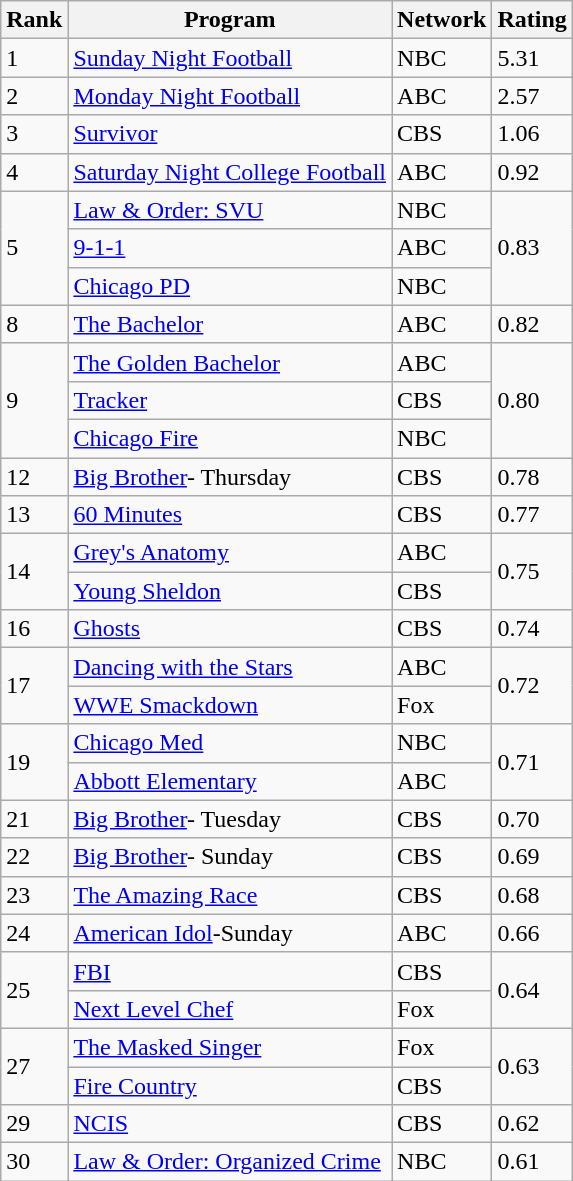<table class="wikitable">
<tr>
<th>Rank</th>
<th>Program</th>
<th>Network</th>
<th>Rating</th>
</tr>
<tr>
<td>1</td>
<td><a href='#'>Sunday Night Football</a></td>
<td>NBC</td>
<td>5.31</td>
</tr>
<tr>
<td>2</td>
<td><a href='#'>Monday Night Football</a></td>
<td>ABC</td>
<td>2.57</td>
</tr>
<tr>
<td>3</td>
<td><a href='#'>Survivor</a></td>
<td>CBS</td>
<td>1.06</td>
</tr>
<tr>
<td>4</td>
<td><a href='#'>Saturday Night College Football</a></td>
<td>ABC</td>
<td>0.92</td>
</tr>
<tr>
<td rowspan=3>5</td>
<td><a href='#'>Law & Order: SVU</a></td>
<td>NBC</td>
<td rowspan=3>0.83</td>
</tr>
<tr>
<td><a href='#'>9-1-1</a></td>
<td>ABC</td>
</tr>
<tr>
<td><a href='#'>Chicago PD</a></td>
<td>NBC</td>
</tr>
<tr>
<td>8</td>
<td><a href='#'>The Bachelor</a></td>
<td>ABC</td>
<td>0.82</td>
</tr>
<tr>
<td rowspan=3>9</td>
<td><a href='#'>The Golden Bachelor</a></td>
<td>ABC</td>
<td rowspan=3>0.80</td>
</tr>
<tr>
<td><a href='#'>Tracker</a></td>
<td>CBS</td>
</tr>
<tr>
<td><a href='#'>Chicago Fire</a></td>
<td>NBC</td>
</tr>
<tr>
<td>12</td>
<td><a href='#'>Big Brother</a>- Thursday</td>
<td>CBS</td>
<td>0.78</td>
</tr>
<tr>
<td>13</td>
<td><a href='#'>60 Minutes</a></td>
<td>CBS</td>
<td>0.77</td>
</tr>
<tr>
<td rowspan=2>14</td>
<td><a href='#'>Grey's Anatomy</a></td>
<td>ABC</td>
<td rowspan=2>0.75</td>
</tr>
<tr>
<td><a href='#'>Young Sheldon</a></td>
<td>CBS</td>
</tr>
<tr>
<td>16</td>
<td><a href='#'>Ghosts</a></td>
<td>CBS</td>
<td>0.74</td>
</tr>
<tr>
<td rowspan=2>17</td>
<td><a href='#'>Dancing with the Stars</a></td>
<td>ABC</td>
<td rowspan=2>0.72</td>
</tr>
<tr>
<td><a href='#'>WWE Smackdown</a></td>
<td>Fox</td>
</tr>
<tr>
<td rowspan=2>19</td>
<td><a href='#'>Chicago Med</a></td>
<td>NBC</td>
<td rowspan=2>0.71</td>
</tr>
<tr>
<td><a href='#'>Abbott Elementary</a></td>
<td>ABC</td>
</tr>
<tr>
<td>21</td>
<td><a href='#'>Big Brother</a>- Tuesday</td>
<td>CBS</td>
<td>0.70</td>
</tr>
<tr>
<td>22</td>
<td><a href='#'>Big Brother</a>- Sunday</td>
<td>CBS</td>
<td>0.69</td>
</tr>
<tr>
<td>23</td>
<td><a href='#'>The Amazing Race</a></td>
<td>CBS</td>
<td>0.68</td>
</tr>
<tr>
<td>24</td>
<td><a href='#'>American Idol</a>-Sunday</td>
<td>ABC</td>
<td>0.66</td>
</tr>
<tr>
<td rowspan=2>25</td>
<td><a href='#'>FBI</a></td>
<td>CBS</td>
<td rowspan=2>0.64</td>
</tr>
<tr>
<td><a href='#'>Next Level Chef</a></td>
<td>Fox</td>
</tr>
<tr>
<td rowspan=2>27</td>
<td><a href='#'>The Masked Singer</a></td>
<td>Fox</td>
<td rowspan=2>0.63</td>
</tr>
<tr>
<td><a href='#'>Fire Country</a></td>
<td>CBS</td>
</tr>
<tr>
<td>29</td>
<td><a href='#'>NCIS</a></td>
<td>CBS</td>
<td>0.62</td>
</tr>
<tr>
<td>30</td>
<td><a href='#'>Law & Order: Organized Crime</a></td>
<td>NBC</td>
<td>0.61</td>
</tr>
</table>
